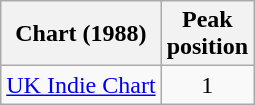<table class="wikitable sortable">
<tr>
<th scope="col">Chart (1988)</th>
<th scope="col">Peak<br>position</th>
</tr>
<tr>
<td><a href='#'>UK Indie Chart</a></td>
<td style="text-align:center;">1</td>
</tr>
</table>
